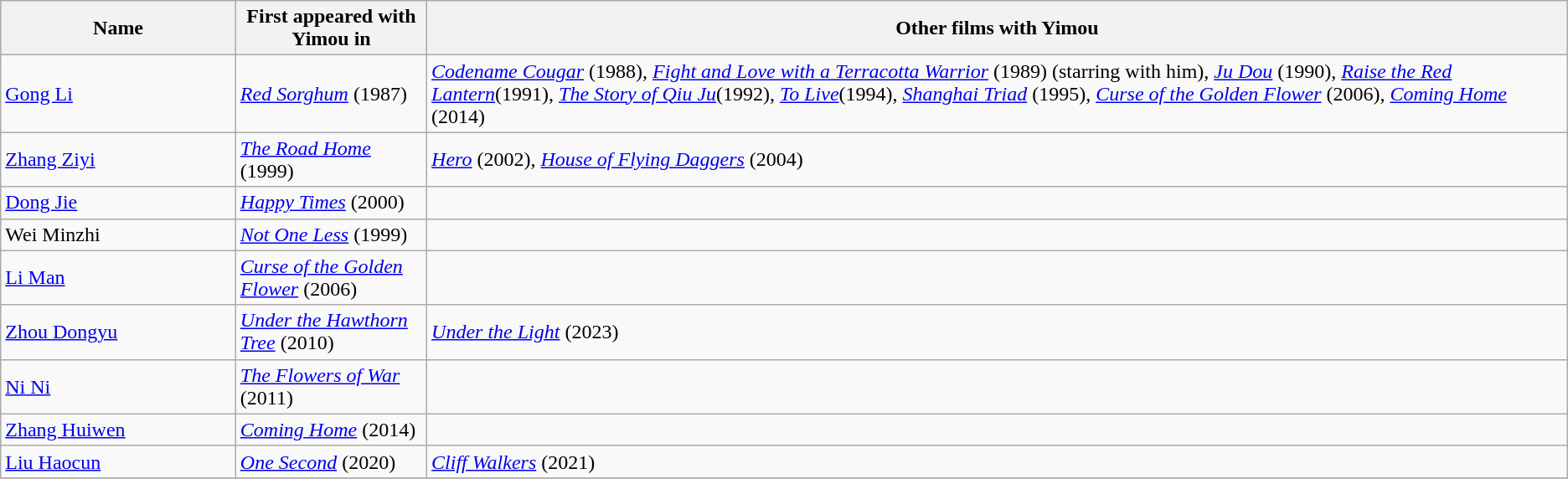<table class="wikitable">
<tr>
<th width=15%>Name</th>
<th>First appeared with Yimou in</th>
<th>Other films with Yimou</th>
</tr>
<tr>
<td><a href='#'>Gong Li</a></td>
<td><em><a href='#'>Red Sorghum</a></em> (1987)</td>
<td><em><a href='#'>Codename Cougar</a></em> (1988), <em><a href='#'>Fight and Love with a Terracotta Warrior</a></em> (1989) (starring with him), <em><a href='#'>Ju Dou</a></em> (1990), <em><a href='#'>Raise the Red Lantern</a></em>(1991), <em><a href='#'>The Story of Qiu Ju</a></em>(1992), <em><a href='#'>To Live</a></em>(1994), <em><a href='#'>Shanghai Triad</a></em> (1995), <em><a href='#'>Curse of the Golden Flower</a></em> (2006), <em><a href='#'>Coming Home</a></em> (2014)</td>
</tr>
<tr>
<td><a href='#'>Zhang Ziyi</a></td>
<td><em><a href='#'>The Road Home</a></em> (1999)</td>
<td><em><a href='#'>Hero</a></em> (2002), <em><a href='#'>House of Flying Daggers</a></em> (2004)</td>
</tr>
<tr>
<td><a href='#'>Dong Jie</a></td>
<td><em><a href='#'>Happy Times</a></em> (2000)</td>
<td></td>
</tr>
<tr>
<td>Wei Minzhi</td>
<td><em><a href='#'>Not One Less</a></em> (1999)</td>
<td></td>
</tr>
<tr>
<td><a href='#'>Li Man</a></td>
<td><em><a href='#'>Curse of the Golden Flower</a></em> (2006)</td>
<td></td>
</tr>
<tr>
<td><a href='#'>Zhou Dongyu</a></td>
<td><em><a href='#'>Under the Hawthorn Tree</a></em> (2010)</td>
<td><em><a href='#'>Under the Light</a></em> (2023)</td>
</tr>
<tr>
<td><a href='#'>Ni Ni</a></td>
<td><em><a href='#'>The Flowers of War</a></em> (2011)</td>
<td></td>
</tr>
<tr>
<td><a href='#'>Zhang Huiwen </a></td>
<td><em><a href='#'>Coming Home</a></em> (2014)</td>
<td></td>
</tr>
<tr>
<td><a href='#'>Liu Haocun</a></td>
<td><em><a href='#'>One Second</a></em> (2020)</td>
<td><em><a href='#'>Cliff Walkers</a></em> (2021)</td>
</tr>
<tr>
</tr>
</table>
